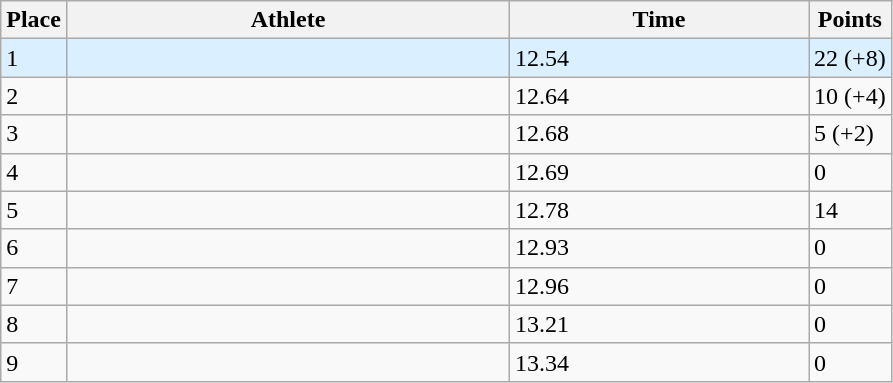<table class="wikitable sortable">
<tr>
<th>Place</th>
<th style="width:18em">Athlete</th>
<th style="width:12em">Time</th>
<th>Points</th>
</tr>
<tr style="background:#daefff;">
<td>1 </td>
<td></td>
<td>12.54</td>
<td>22 (+8)</td>
</tr>
<tr>
<td>2</td>
<td></td>
<td>12.64</td>
<td>10 (+4)</td>
</tr>
<tr>
<td>3</td>
<td></td>
<td>12.68</td>
<td>5 (+2)</td>
</tr>
<tr>
<td>4</td>
<td></td>
<td>12.69</td>
<td>0</td>
</tr>
<tr>
<td>5</td>
<td></td>
<td>12.78</td>
<td>14</td>
</tr>
<tr>
<td>6</td>
<td></td>
<td>12.93</td>
<td>0</td>
</tr>
<tr>
<td>7</td>
<td></td>
<td>12.96</td>
<td>0</td>
</tr>
<tr>
<td>8</td>
<td></td>
<td>13.21</td>
<td>0</td>
</tr>
<tr>
<td>9</td>
<td></td>
<td>13.34</td>
<td>0</td>
</tr>
</table>
